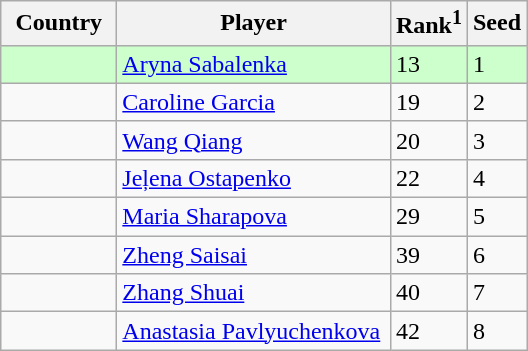<table class="sortable wikitable">
<tr>
<th style="width:70px;">Country</th>
<th style="width:175px;">Player</th>
<th>Rank<sup>1</sup></th>
<th>Seed</th>
</tr>
<tr style="background:#cfc;">
<td></td>
<td><a href='#'>Aryna Sabalenka</a></td>
<td>13</td>
<td>1</td>
</tr>
<tr>
<td></td>
<td><a href='#'>Caroline Garcia</a></td>
<td>19</td>
<td>2</td>
</tr>
<tr>
<td></td>
<td><a href='#'>Wang Qiang</a></td>
<td>20</td>
<td>3</td>
</tr>
<tr>
<td></td>
<td><a href='#'>Jeļena Ostapenko</a></td>
<td>22</td>
<td>4</td>
</tr>
<tr>
<td></td>
<td><a href='#'>Maria Sharapova</a></td>
<td>29</td>
<td>5</td>
</tr>
<tr>
<td></td>
<td><a href='#'>Zheng Saisai</a></td>
<td>39</td>
<td>6</td>
</tr>
<tr>
<td></td>
<td><a href='#'>Zhang Shuai</a></td>
<td>40</td>
<td>7</td>
</tr>
<tr>
<td></td>
<td><a href='#'>Anastasia Pavlyuchenkova</a></td>
<td>42</td>
<td>8</td>
</tr>
</table>
